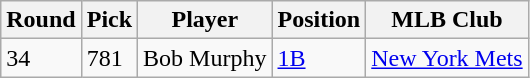<table class="wikitable">
<tr>
<th>Round</th>
<th>Pick</th>
<th>Player</th>
<th>Position</th>
<th>MLB Club</th>
</tr>
<tr>
<td>34</td>
<td>781</td>
<td>Bob Murphy</td>
<td><a href='#'>1B</a></td>
<td><a href='#'>New York Mets</a></td>
</tr>
</table>
